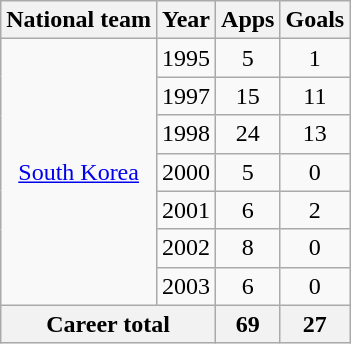<table class="wikitable" style="text-align:center">
<tr>
<th>National team</th>
<th>Year</th>
<th>Apps</th>
<th>Goals</th>
</tr>
<tr>
<td rowspan="7"><a href='#'>South Korea</a></td>
<td>1995</td>
<td>5</td>
<td>1</td>
</tr>
<tr>
<td>1997</td>
<td>15</td>
<td>11</td>
</tr>
<tr>
<td>1998</td>
<td>24</td>
<td>13</td>
</tr>
<tr>
<td>2000</td>
<td>5</td>
<td>0</td>
</tr>
<tr>
<td>2001</td>
<td>6</td>
<td>2</td>
</tr>
<tr>
<td>2002</td>
<td>8</td>
<td>0</td>
</tr>
<tr>
<td>2003</td>
<td>6</td>
<td>0</td>
</tr>
<tr>
<th colspan="2">Career total</th>
<th>69</th>
<th>27</th>
</tr>
</table>
